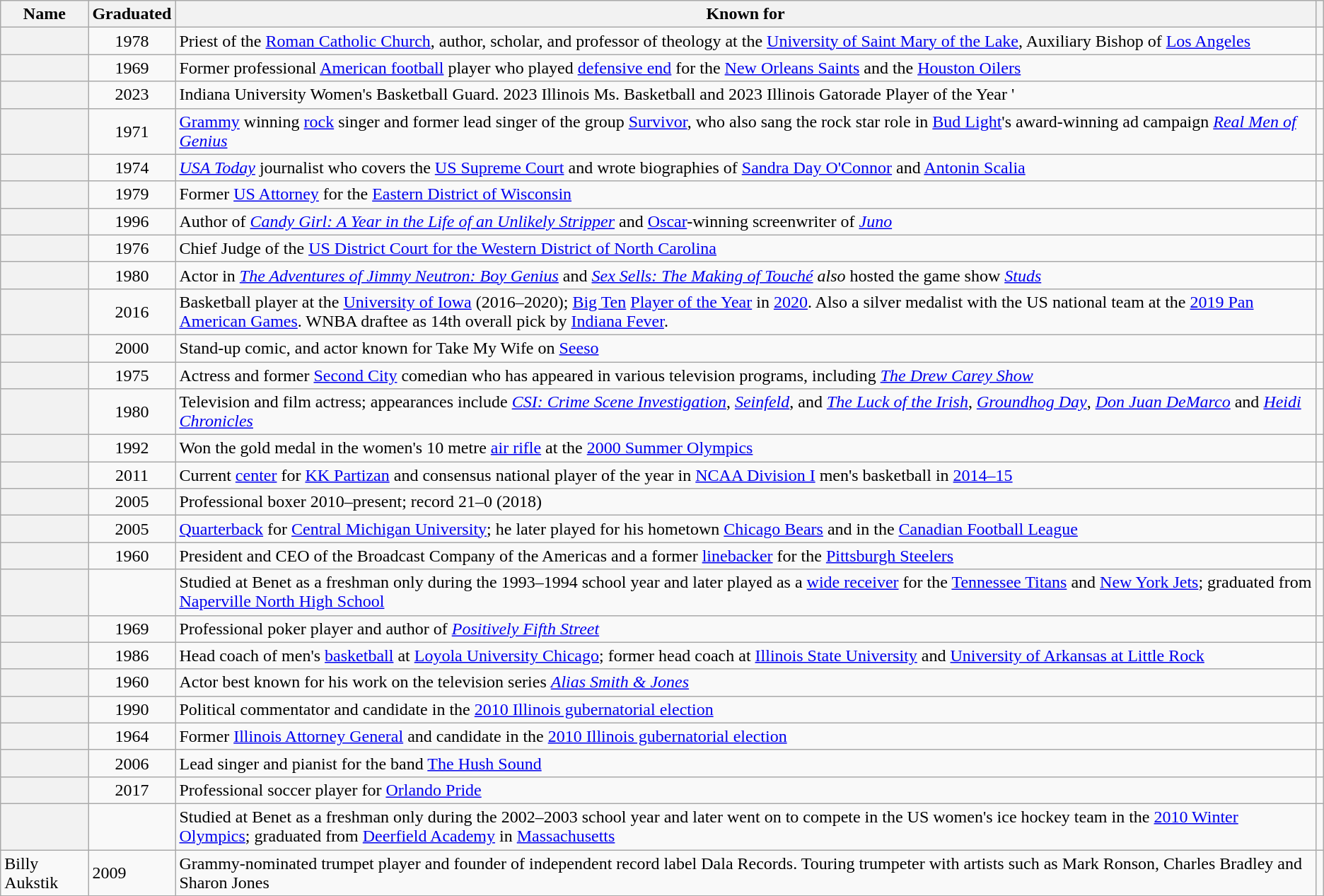<table class="wikitable sortable plainrowheaders">
<tr>
<th scope="col">Name</th>
<th scope="col">Graduated</th>
<th scope="col" class="unsortable">Known for</th>
<th scope="col" class="unsortable"></th>
</tr>
<tr>
<th scope="row"></th>
<td style="text-align:center;">1978</td>
<td>Priest of the <a href='#'>Roman Catholic Church</a>, author, scholar, and professor of theology at the <a href='#'>University of Saint Mary of the Lake</a>, Auxiliary Bishop of <a href='#'>Los Angeles</a></td>
<td></td>
</tr>
<tr>
<th scope="row"></th>
<td style="text-align:center;">1969</td>
<td>Former professional <a href='#'>American football</a> player who played <a href='#'>defensive end</a> for the <a href='#'>New Orleans Saints</a> and the <a href='#'>Houston Oilers</a></td>
<td></td>
</tr>
<tr>
<th scope="row"></th>
<td style="text-align:center;">2023</td>
<td>Indiana University Women's Basketball Guard. 2023 Illinois Ms. Basketball and 2023 Illinois Gatorade Player of the Year '</td>
<td></td>
</tr>
<tr>
<th scope="row"></th>
<td style="text-align:center;">1971</td>
<td><a href='#'>Grammy</a> winning <a href='#'>rock</a> singer and former lead singer of the group <a href='#'>Survivor</a>, who also sang the rock star role in <a href='#'>Bud Light</a>'s award-winning ad campaign <em><a href='#'>Real Men of Genius</a></em></td>
<td></td>
</tr>
<tr>
<th scope="row"></th>
<td style="text-align:center;">1974</td>
<td><em><a href='#'>USA Today</a></em> journalist who covers the <a href='#'>US Supreme Court</a> and wrote biographies of <a href='#'>Sandra Day O'Connor</a> and <a href='#'>Antonin Scalia</a></td>
<td></td>
</tr>
<tr>
<th scope="row"></th>
<td style="text-align:center;">1979</td>
<td>Former <a href='#'>US Attorney</a> for the <a href='#'>Eastern District of Wisconsin</a></td>
<td></td>
</tr>
<tr>
<th scope="row"></th>
<td style="text-align:center;">1996</td>
<td>Author of <em><a href='#'>Candy Girl: A Year in the Life of an Unlikely Stripper</a></em> and <a href='#'>Oscar</a>-winning screenwriter of <em><a href='#'>Juno</a></em></td>
<td></td>
</tr>
<tr>
<th scope="row"></th>
<td style="text-align:center;">1976</td>
<td>Chief Judge of the <a href='#'>US District Court for the Western District of North Carolina</a></td>
<td></td>
</tr>
<tr>
<th scope="row"></th>
<td style="text-align:center;">1980</td>
<td>Actor in <em><a href='#'>The Adventures of Jimmy Neutron: Boy Genius</a></em> and <em><a href='#'>Sex Sells: The Making of Touché</a> also</em> hosted the game show <em><a href='#'>Studs</a></em></td>
<td></td>
</tr>
<tr>
<th scope="row"></th>
<td style="text-align:center;">2016</td>
<td>Basketball player at the <a href='#'>University of Iowa</a> (2016–2020); <a href='#'>Big Ten</a> <a href='#'>Player of the Year</a> in <a href='#'>2020</a>. Also a silver medalist with the US national team at the <a href='#'>2019 Pan American Games</a>. WNBA draftee as 14th overall pick by <a href='#'>Indiana Fever</a>.</td>
<td></td>
</tr>
<tr>
<th scope="row"></th>
<td style="text-align:center;">2000</td>
<td>Stand-up comic, and actor known for Take My Wife on <a href='#'>Seeso</a></td>
<td></td>
</tr>
<tr>
<th scope="row"></th>
<td style="text-align:center;">1975</td>
<td>Actress and former <a href='#'>Second City</a> comedian who has appeared in various television programs, including <em><a href='#'>The Drew Carey Show</a></em></td>
<td></td>
</tr>
<tr>
<th scope="row"></th>
<td style="text-align:center;">1980</td>
<td>Television and film actress; appearances include <em><a href='#'>CSI: Crime Scene Investigation</a></em>, <em><a href='#'>Seinfeld</a></em>, and <em><a href='#'>The Luck of the Irish</a></em>, <em><a href='#'>Groundhog Day</a></em>, <em><a href='#'>Don Juan DeMarco</a></em> and <em><a href='#'>Heidi Chronicles</a></em></td>
<td></td>
</tr>
<tr>
<th scope="row"></th>
<td style="text-align:center;">1992</td>
<td>Won the gold medal in the women's 10 metre <a href='#'>air rifle</a> at the <a href='#'>2000 Summer Olympics</a></td>
<td></td>
</tr>
<tr>
<th scope="row"></th>
<td style="text-align:center;">2011</td>
<td>Current <a href='#'>center</a> for <a href='#'>KK Partizan</a> and consensus national player of the year in <a href='#'>NCAA Division I</a> men's basketball in <a href='#'>2014–15</a></td>
<td></td>
</tr>
<tr>
<th scope="row"></th>
<td style="text-align:center;">2005</td>
<td>Professional boxer 2010–present; record 21–0 (2018)</td>
<td></td>
</tr>
<tr>
<th scope="row"></th>
<td style="text-align:center;">2005</td>
<td><a href='#'>Quarterback</a> for <a href='#'>Central Michigan University</a>; he later played for his hometown <a href='#'>Chicago Bears</a> and in the <a href='#'>Canadian Football League</a></td>
<td></td>
</tr>
<tr>
<th scope="row"></th>
<td style="text-align:center;">1960</td>
<td>President and CEO of the Broadcast Company of the Americas and a former <a href='#'>linebacker</a> for the <a href='#'>Pittsburgh Steelers</a></td>
<td></td>
</tr>
<tr>
<th scope="row"></th>
<td></td>
<td>Studied at Benet as a freshman only during the 1993–1994 school year and later played as a <a href='#'>wide receiver</a> for the <a href='#'>Tennessee Titans</a> and <a href='#'>New York Jets</a>; graduated from <a href='#'>Naperville North High School</a></td>
<td></td>
</tr>
<tr>
<th scope="row"></th>
<td style="text-align:center;">1969</td>
<td>Professional poker player and author of <em><a href='#'>Positively Fifth Street</a></em></td>
<td></td>
</tr>
<tr>
<th scope="row"></th>
<td style="text-align:center;">1986</td>
<td>Head coach of men's <a href='#'>basketball</a> at <a href='#'>Loyola University Chicago</a>; former head coach at <a href='#'>Illinois State University</a> and <a href='#'>University of Arkansas at Little Rock</a></td>
<td></td>
</tr>
<tr>
<th scope="row"></th>
<td style="text-align:center;">1960</td>
<td>Actor best known for his work on the television series <em><a href='#'>Alias Smith & Jones</a></em></td>
<td></td>
</tr>
<tr>
<th scope="row"></th>
<td style="text-align:center;">1990</td>
<td>Political commentator and candidate in the <a href='#'>2010 Illinois gubernatorial election</a></td>
<td></td>
</tr>
<tr>
<th scope="row"></th>
<td style="text-align:center;">1964</td>
<td>Former <a href='#'>Illinois Attorney General</a> and candidate in the <a href='#'>2010 Illinois gubernatorial election</a></td>
<td></td>
</tr>
<tr>
<th scope="row"></th>
<td style="text-align:center;">2006</td>
<td>Lead singer and pianist for the band <a href='#'>The Hush Sound</a></td>
<td></td>
</tr>
<tr>
<th scope="row"></th>
<td style="text-align:center;">2017</td>
<td>Professional soccer player for <a href='#'>Orlando Pride</a></td>
<td></td>
</tr>
<tr>
<th scope="row"></th>
<td></td>
<td>Studied at Benet as a freshman only during the 2002–2003 school year and later went on to compete in the US women's ice hockey team in the <a href='#'>2010 Winter Olympics</a>; graduated from <a href='#'>Deerfield Academy</a> in <a href='#'>Massachusetts</a></td>
<td></td>
</tr>
<tr>
<td>Billy Aukstik</td>
<td>2009</td>
<td>Grammy-nominated trumpet player and founder of independent record label Dala Records. Touring trumpeter with artists such as Mark Ronson, Charles Bradley and Sharon Jones</td>
<td></td>
</tr>
</table>
